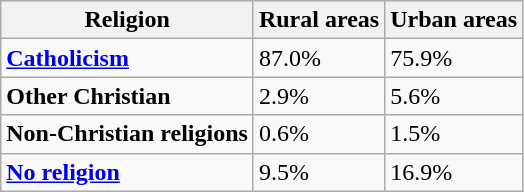<table class="wikitable">
<tr>
<th>Religion</th>
<th>Rural areas</th>
<th>Urban areas</th>
</tr>
<tr>
<td><strong><a href='#'>Catholicism</a></strong></td>
<td style="background:;">87.0%</td>
<td style="background:;">75.9%</td>
</tr>
<tr>
<td><strong>Other Christian</strong></td>
<td>2.9%</td>
<td>5.6%</td>
</tr>
<tr>
<td><strong>Non-Christian religions</strong></td>
<td>0.6%</td>
<td>1.5%</td>
</tr>
<tr>
<td><strong><a href='#'>No religion</a></strong></td>
<td>9.5%</td>
<td>16.9%</td>
</tr>
</table>
